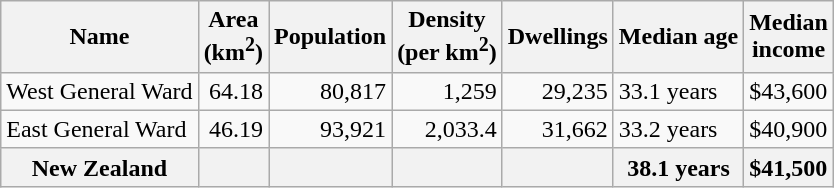<table class="wikitable">
<tr>
<th>Name</th>
<th>Area<br>(km<sup>2</sup>)</th>
<th>Population</th>
<th>Density<br>(per km<sup>2</sup>)</th>
<th>Dwellings</th>
<th>Median age</th>
<th>Median<br>income</th>
</tr>
<tr>
<td>West General Ward</td>
<td style="text-align:right;">64.18</td>
<td style="text-align:right;">80,817</td>
<td style="text-align:right;">1,259</td>
<td style="text-align:right;">29,235</td>
<td>33.1 years</td>
<td>$43,600</td>
</tr>
<tr>
<td>East General Ward</td>
<td style="text-align:right;">46.19</td>
<td style="text-align:right;">93,921</td>
<td style="text-align:right;">2,033.4</td>
<td style="text-align:right;">31,662</td>
<td>33.2 years</td>
<td>$40,900</td>
</tr>
<tr>
<th>New Zealand</th>
<th></th>
<th></th>
<th></th>
<th></th>
<th>38.1 years</th>
<th style="text-align:left;">$41,500</th>
</tr>
</table>
